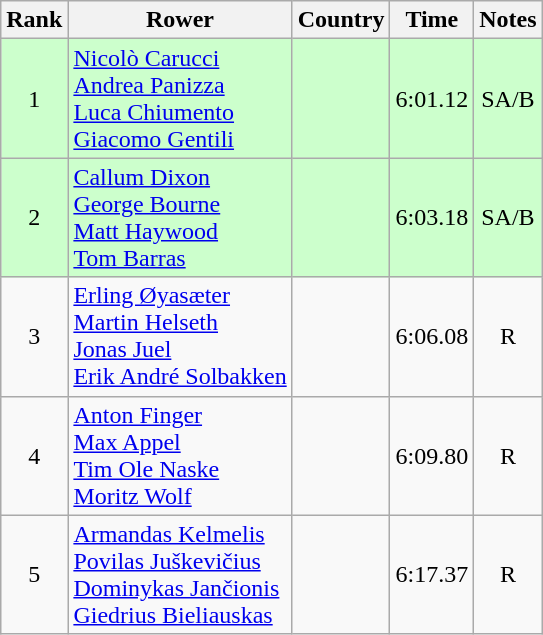<table class="wikitable" style="text-align:center">
<tr>
<th>Rank</th>
<th>Rower</th>
<th>Country</th>
<th>Time</th>
<th>Notes</th>
</tr>
<tr bgcolor=ccffcc>
<td>1</td>
<td align="left"><a href='#'>Nicolò Carucci</a><br><a href='#'>Andrea Panizza</a><br><a href='#'>Luca Chiumento</a><br><a href='#'>Giacomo Gentili</a></td>
<td align="left"></td>
<td>6:01.12</td>
<td>SA/B</td>
</tr>
<tr bgcolor=ccffcc>
<td>2</td>
<td align="left"><a href='#'>Callum Dixon</a><br><a href='#'>George Bourne</a><br><a href='#'>Matt Haywood</a><br><a href='#'>Tom Barras</a></td>
<td align="left"></td>
<td>6:03.18</td>
<td>SA/B</td>
</tr>
<tr>
<td>3</td>
<td align="left"><a href='#'>Erling Øyasæter</a><br><a href='#'>Martin Helseth</a><br><a href='#'>Jonas Juel</a><br><a href='#'>Erik André Solbakken</a></td>
<td align="left"></td>
<td>6:06.08</td>
<td>R</td>
</tr>
<tr>
<td>4</td>
<td align="left"><a href='#'>Anton Finger</a><br><a href='#'>Max Appel</a><br><a href='#'>Tim Ole Naske </a><br><a href='#'>Moritz Wolf</a></td>
<td align="left"></td>
<td>6:09.80</td>
<td>R</td>
</tr>
<tr>
<td>5</td>
<td align="left"><a href='#'>Armandas Kelmelis</a><br><a href='#'>Povilas Juškevičius</a><br><a href='#'>Dominykas Jančionis</a><br><a href='#'>Giedrius Bieliauskas</a></td>
<td align="left"></td>
<td>6:17.37</td>
<td>R</td>
</tr>
</table>
